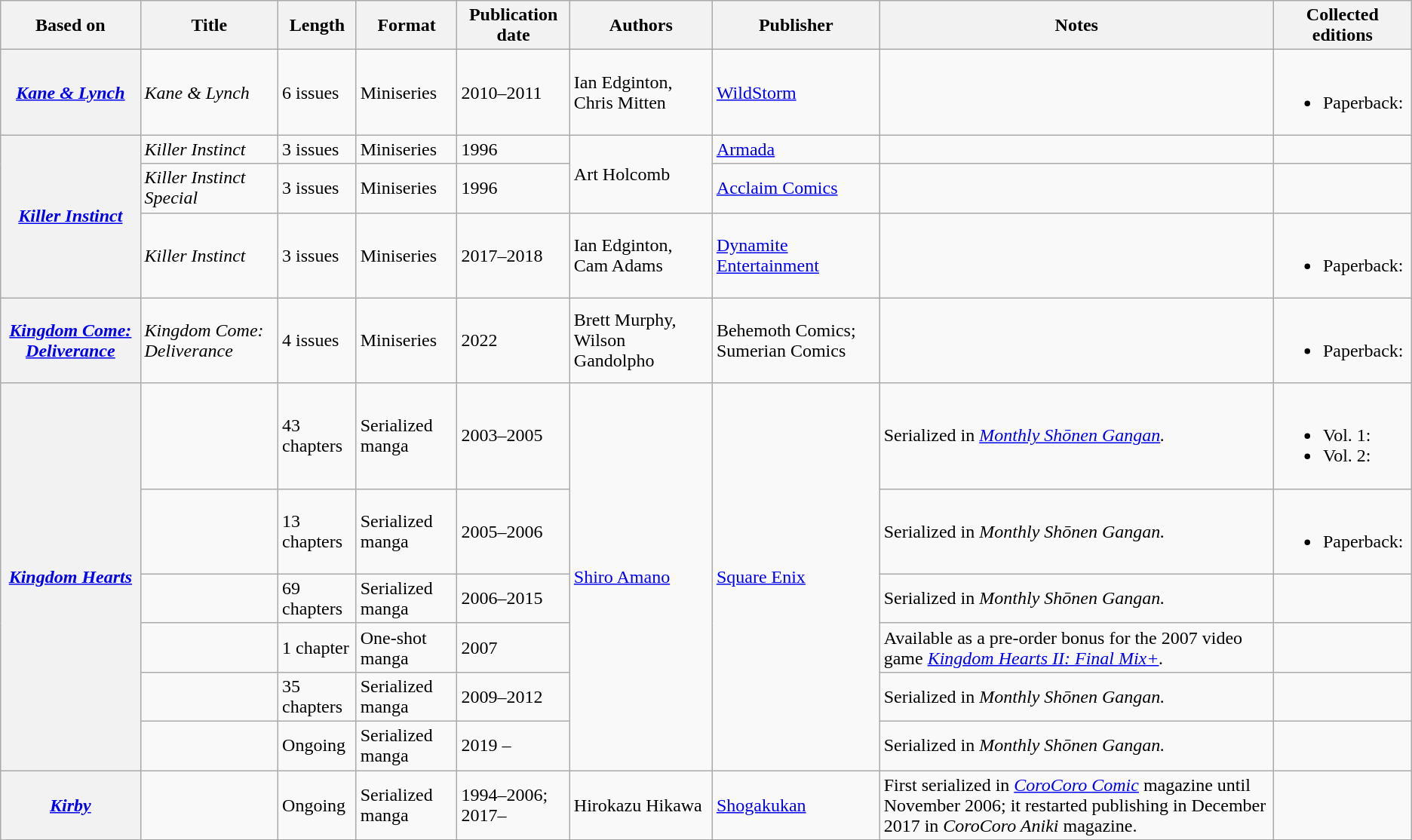<table class="wikitable mw-collapsible">
<tr>
<th>Based on</th>
<th>Title</th>
<th>Length</th>
<th>Format</th>
<th>Publication date</th>
<th>Authors</th>
<th>Publisher</th>
<th>Notes</th>
<th>Collected editions</th>
</tr>
<tr>
<th><em><a href='#'>Kane & Lynch</a></em></th>
<td><em>Kane & Lynch</em></td>
<td>6 issues</td>
<td>Miniseries</td>
<td>2010–2011</td>
<td>Ian Edginton, Chris Mitten</td>
<td><a href='#'>WildStorm</a></td>
<td></td>
<td><br><ul><li>Paperback: </li></ul></td>
</tr>
<tr>
<th rowspan="3"><em><a href='#'>Killer Instinct</a></em></th>
<td><em>Killer Instinct</em></td>
<td>3 issues</td>
<td>Miniseries</td>
<td>1996</td>
<td rowspan="2">Art Holcomb</td>
<td><a href='#'>Armada</a></td>
<td></td>
<td></td>
</tr>
<tr>
<td><em>Killer Instinct Special</em></td>
<td>3 issues</td>
<td>Miniseries</td>
<td>1996</td>
<td><a href='#'>Acclaim Comics</a></td>
<td></td>
<td></td>
</tr>
<tr>
<td><em>Killer Instinct</em></td>
<td>3 issues</td>
<td>Miniseries</td>
<td>2017–2018</td>
<td>Ian Edginton, Cam Adams</td>
<td><a href='#'>Dynamite Entertainment</a></td>
<td></td>
<td><br><ul><li>Paperback: </li></ul></td>
</tr>
<tr>
<th><em><a href='#'>Kingdom Come: Deliverance</a></em></th>
<td><em>Kingdom Come: Deliverance</em></td>
<td>4 issues</td>
<td>Miniseries</td>
<td>2022</td>
<td>Brett Murphy, Wilson Gandolpho</td>
<td>Behemoth Comics; Sumerian Comics</td>
<td></td>
<td><br><ul><li>Paperback: </li></ul></td>
</tr>
<tr>
<th rowspan="6"><em><a href='#'>Kingdom Hearts</a></em></th>
<td></td>
<td>43 chapters</td>
<td>Serialized manga</td>
<td>2003–2005</td>
<td rowspan="6"><a href='#'>Shiro Amano</a></td>
<td rowspan="6"><a href='#'>Square Enix</a></td>
<td>Serialized in <em><a href='#'>Monthly Shōnen Gangan</a>.</em></td>
<td><br><ul><li>Vol. 1: </li><li>Vol. 2: </li></ul></td>
</tr>
<tr>
<td></td>
<td>13 chapters</td>
<td>Serialized manga</td>
<td>2005–2006</td>
<td>Serialized in <em>Monthly Shōnen Gangan.</em></td>
<td><br><ul><li>Paperback: </li></ul></td>
</tr>
<tr>
<td></td>
<td>69 chapters</td>
<td>Serialized manga</td>
<td>2006–2015</td>
<td>Serialized in <em>Monthly Shōnen Gangan.</em></td>
<td></td>
</tr>
<tr>
<td></td>
<td>1 chapter</td>
<td>One-shot manga</td>
<td>2007</td>
<td>Available as a pre-order bonus for the 2007 video game <em><a href='#'>Kingdom Hearts II: Final Mix+</a>.</em></td>
<td></td>
</tr>
<tr>
<td></td>
<td>35 chapters</td>
<td>Serialized manga</td>
<td>2009–2012</td>
<td>Serialized in <em>Monthly Shōnen Gangan.</em></td>
<td></td>
</tr>
<tr>
<td></td>
<td>Ongoing</td>
<td>Serialized manga</td>
<td>2019 –</td>
<td>Serialized in <em>Monthly Shōnen Gangan.</em></td>
<td></td>
</tr>
<tr>
<th><em><a href='#'>Kirby</a></em></th>
<td></td>
<td>Ongoing</td>
<td>Serialized manga</td>
<td>1994–2006; 2017–</td>
<td>Hirokazu Hikawa</td>
<td><a href='#'>Shogakukan</a></td>
<td>First serialized in <em><a href='#'>CoroCoro Comic</a></em> magazine until November 2006; it restarted publishing in December 2017 in <em>CoroCoro Aniki</em> magazine.</td>
<td></td>
</tr>
</table>
